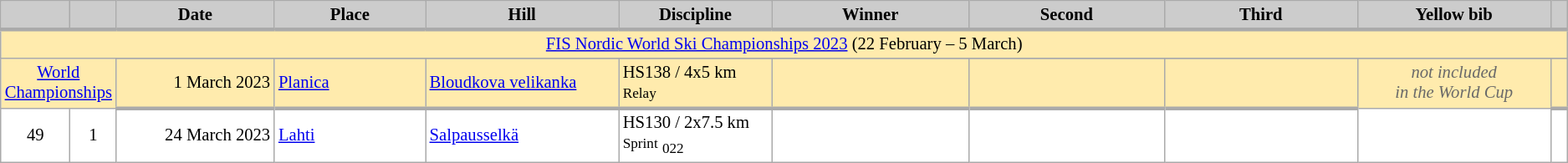<table class="wikitable plainrowheaders" style="background:#fff; font-size:86%; line-height:16px; border:grey solid 1px; border-collapse:collapse;">
<tr>
<th scope="col" style="background:#ccc; width=30 px;"></th>
<th scope="col" style="background:#ccc; width=45 px;"></th>
<th scope="col" style="background:#ccc; width:155px;">Date</th>
<th scope="col" style="background:#ccc; width:145px;">Place</th>
<th scope="col" style="background:#ccc; width:180px;">Hill</th>
<th scope="col" style="background:#ccc; width:140px;">Discipline</th>
<th scope="col" style="background:#ccc; width:195px;">Winner</th>
<th scope="col" style="background:#ccc; width:195px;">Second</th>
<th scope="col" style="background:#ccc; width:195px;">Third</th>
<th scope="col" style="background:#ccc; width:190px;">Yellow bib </th>
<th scope="col" style="background:#ccc; width:10px;"></th>
</tr>
<tr>
</tr>
<tr style="background:#FFEBAD">
<td align=center style="border-top-width:3px" colspan=11><a href='#'>FIS Nordic World Ski Championships 2023</a> (22 February – 5 March)</td>
</tr>
<tr style="background:#FFEBAD">
<td colspan=2 rowspan=2 align="center" style=color:#696969 style="border-bottom-width:3px"><a href='#'>World Championships</a></td>
</tr>
<tr style="background:#FFEBAD">
<td style="border-bottom-width:3px" align="right">1 March 2023</td>
<td style="border-bottom-width:3px"> <a href='#'>Planica</a></td>
<td style="border-bottom-width:3px"><a href='#'>Bloudkova velikanka</a></td>
<td style="border-bottom-width:3px">HS138 / 4x5 km <br><small>Relay</small></td>
<td style="border-bottom-width:3px"></td>
<td style="border-bottom-width:3px"></td>
<td style="border-bottom-width:3px"></td>
<td align="center" style=color:#696969 style="border-bottom-width:3px"><em>not included<br>in the World Cup</em></td>
<td style="border-bottom-width:3px"></td>
</tr>
<tr>
<td align="center">49</td>
<td align="center">1</td>
<td align="right">24 March 2023</td>
<td> <a href='#'>Lahti</a></td>
<td><a href='#'>Salpausselkä</a></td>
<td>HS130 / 2x7.5 km <br><small>Sprint</small> <sub>022</sub></td>
<td></td>
<td></td>
<td></td>
<td></td>
<td></td>
</tr>
</table>
